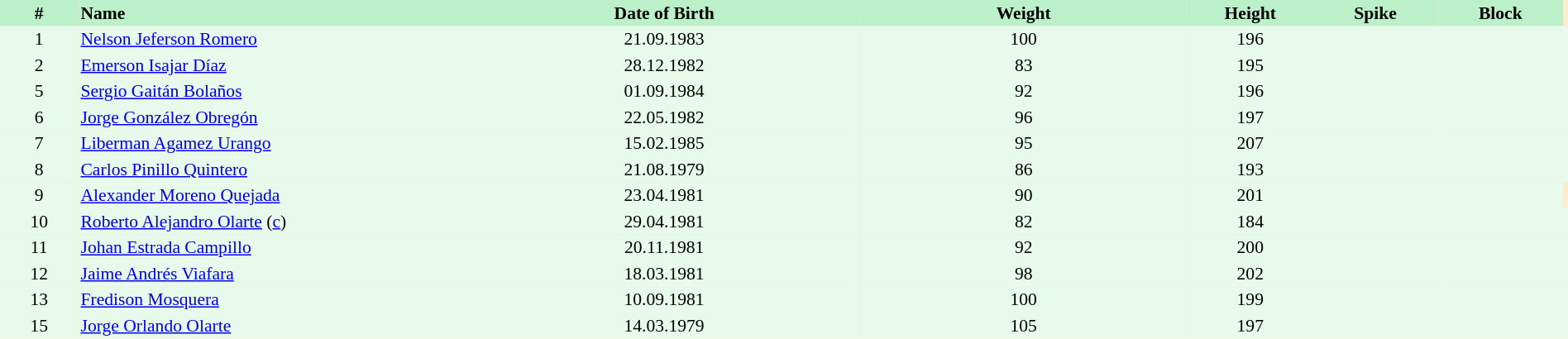<table border=0 cellpadding=2 cellspacing=0  |- bgcolor=#FFECCE style="text-align:center; font-size:90%;" width=100%>
<tr bgcolor=#BBF0C9>
<th width=5%>#</th>
<th width=25% align=left>Name</th>
<th width=25%>Date of Birth</th>
<th width=21%>Weight</th>
<th width=8%>Height</th>
<th width=8%>Spike</th>
<th width=8%>Block</th>
</tr>
<tr bgcolor=#E7FAEC>
<td>1</td>
<td align=left><a href='#'>Nelson Jeferson Romero</a></td>
<td>21.09.1983</td>
<td>100</td>
<td>196</td>
<td></td>
<td></td>
<td></td>
</tr>
<tr bgcolor=#E7FAEC>
<td>2</td>
<td align=left><a href='#'>Emerson Isajar Díaz</a></td>
<td>28.12.1982</td>
<td>83</td>
<td>195</td>
<td></td>
<td></td>
<td></td>
</tr>
<tr bgcolor=#E7FAEC>
<td>5</td>
<td align=left><a href='#'>Sergio Gaitán Bolaños</a></td>
<td>01.09.1984</td>
<td>92</td>
<td>196</td>
<td></td>
<td></td>
<td></td>
</tr>
<tr bgcolor=#E7FAEC>
<td>6</td>
<td align=left><a href='#'>Jorge González Obregón</a></td>
<td>22.05.1982</td>
<td>96</td>
<td>197</td>
<td></td>
<td></td>
<td></td>
</tr>
<tr bgcolor=#E7FAEC>
<td>7</td>
<td align=left><a href='#'>Liberman Agamez Urango</a></td>
<td>15.02.1985</td>
<td>95</td>
<td>207</td>
<td></td>
<td></td>
<td></td>
</tr>
<tr bgcolor=#E7FAEC>
<td>8</td>
<td align=left><a href='#'>Carlos Pinillo Quintero</a></td>
<td>21.08.1979</td>
<td>86</td>
<td>193</td>
<td></td>
<td></td>
<td></td>
</tr>
<tr bgcolor=#E7FAEC>
<td>9</td>
<td align=left><a href='#'>Alexander Moreno Quejada</a></td>
<td>23.04.1981</td>
<td>90</td>
<td>201</td>
<td></td>
<td></td>
</tr>
<tr bgcolor=#E7FAEC>
<td>10</td>
<td align=left><a href='#'>Roberto Alejandro Olarte</a> (<a href='#'>c</a>)</td>
<td>29.04.1981</td>
<td>82</td>
<td>184</td>
<td></td>
<td></td>
<td></td>
</tr>
<tr bgcolor=#E7FAEC>
<td>11</td>
<td align=left><a href='#'>Johan Estrada Campillo</a></td>
<td>20.11.1981</td>
<td>92</td>
<td>200</td>
<td></td>
<td></td>
<td></td>
</tr>
<tr bgcolor=#E7FAEC>
<td>12</td>
<td align=left><a href='#'>Jaime Andrés Viafara</a></td>
<td>18.03.1981</td>
<td>98</td>
<td>202</td>
<td></td>
<td></td>
<td></td>
</tr>
<tr bgcolor=#E7FAEC>
<td>13</td>
<td align=left><a href='#'>Fredison Mosquera</a></td>
<td>10.09.1981</td>
<td>100</td>
<td>199</td>
<td></td>
<td></td>
<td></td>
</tr>
<tr bgcolor=#E7FAEC>
<td>15</td>
<td align=left><a href='#'>Jorge Orlando Olarte</a></td>
<td>14.03.1979</td>
<td>105</td>
<td>197</td>
<td></td>
<td></td>
<td></td>
</tr>
</table>
